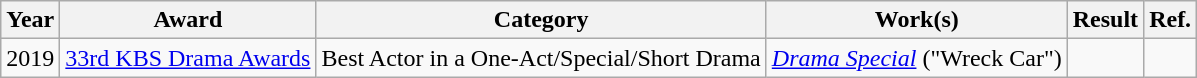<table class="wikitable" style="text-align:center">
<tr>
<th>Year</th>
<th>Award</th>
<th>Category</th>
<th>Work(s)</th>
<th>Result</th>
<th>Ref.</th>
</tr>
<tr>
<td>2019</td>
<td><a href='#'>33rd KBS Drama Awards</a></td>
<td>Best Actor in a One-Act/Special/Short Drama</td>
<td><em><a href='#'>Drama Special</a></em> ("Wreck Car")</td>
<td></td>
<td></td>
</tr>
</table>
